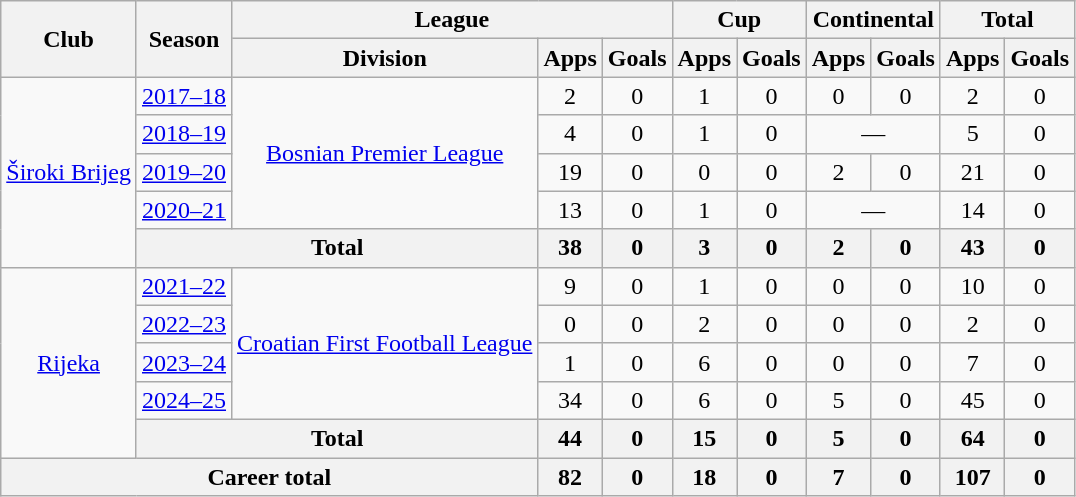<table class=wikitable style="text-align: center">
<tr>
<th rowspan=2>Club</th>
<th rowspan=2>Season</th>
<th colspan=3>League</th>
<th colspan=2>Cup</th>
<th colspan=2>Continental</th>
<th colspan=2>Total</th>
</tr>
<tr>
<th>Division</th>
<th>Apps</th>
<th>Goals</th>
<th>Apps</th>
<th>Goals</th>
<th>Apps</th>
<th>Goals</th>
<th>Apps</th>
<th>Goals</th>
</tr>
<tr>
<td rowspan=5><a href='#'>Široki Brijeg</a></td>
<td><a href='#'>2017–18</a></td>
<td rowspan=4><a href='#'>Bosnian Premier League</a></td>
<td>2</td>
<td>0</td>
<td>1</td>
<td>0</td>
<td>0</td>
<td>0</td>
<td>2</td>
<td>0</td>
</tr>
<tr>
<td><a href='#'>2018–19</a></td>
<td>4</td>
<td>0</td>
<td>1</td>
<td>0</td>
<td colspan=2>—</td>
<td>5</td>
<td>0</td>
</tr>
<tr>
<td><a href='#'>2019–20</a></td>
<td>19</td>
<td>0</td>
<td>0</td>
<td>0</td>
<td>2</td>
<td>0</td>
<td>21</td>
<td>0</td>
</tr>
<tr>
<td><a href='#'>2020–21</a></td>
<td>13</td>
<td>0</td>
<td>1</td>
<td>0</td>
<td colspan=2>—</td>
<td>14</td>
<td>0</td>
</tr>
<tr>
<th colspan=2>Total</th>
<th>38</th>
<th>0</th>
<th>3</th>
<th>0</th>
<th>2</th>
<th>0</th>
<th>43</th>
<th>0</th>
</tr>
<tr>
<td rowspan=5><a href='#'>Rijeka</a></td>
<td><a href='#'>2021–22</a></td>
<td rowspan=4><a href='#'>Croatian First Football League</a></td>
<td>9</td>
<td>0</td>
<td>1</td>
<td>0</td>
<td>0</td>
<td>0</td>
<td>10</td>
<td>0</td>
</tr>
<tr>
<td><a href='#'>2022–23</a></td>
<td>0</td>
<td>0</td>
<td>2</td>
<td>0</td>
<td>0</td>
<td>0</td>
<td>2</td>
<td>0</td>
</tr>
<tr>
<td><a href='#'>2023–24</a></td>
<td>1</td>
<td>0</td>
<td>6</td>
<td>0</td>
<td>0</td>
<td>0</td>
<td>7</td>
<td>0</td>
</tr>
<tr>
<td><a href='#'>2024–25</a></td>
<td>34</td>
<td>0</td>
<td>6</td>
<td>0</td>
<td>5</td>
<td>0</td>
<td>45</td>
<td>0</td>
</tr>
<tr>
<th colspan=2>Total</th>
<th>44</th>
<th>0</th>
<th>15</th>
<th>0</th>
<th>5</th>
<th>0</th>
<th>64</th>
<th>0</th>
</tr>
<tr>
<th colspan=3>Career total</th>
<th>82</th>
<th>0</th>
<th>18</th>
<th>0</th>
<th>7</th>
<th>0</th>
<th>107</th>
<th>0</th>
</tr>
</table>
